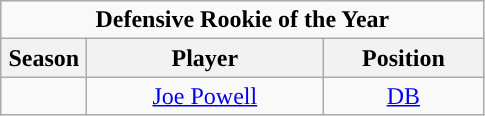<table class="wikitable sortable" style="text-align:center">
<tr>
<td colspan="4"><strong>Defensive Rookie of the Year</strong></td>
</tr>
<tr>
<th style="width:50px; ">Season</th>
<th style="width:150px; ">Player</th>
<th style="width:100px; ">Position</th>
</tr>
<tr>
<td></td>
<td><a href='#'>Joe Powell</a></td>
<td><a href='#'>DB</a></td>
</tr>
</table>
